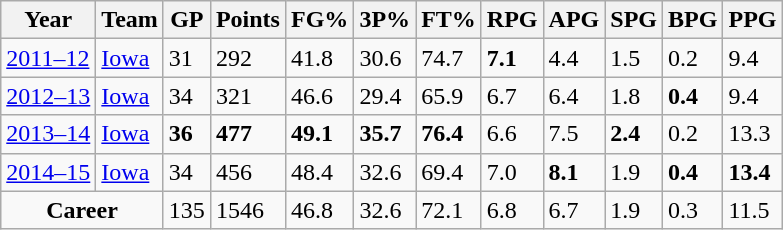<table class="wikitable sortable">
<tr>
<th><strong>Year</strong></th>
<th><strong>Team</strong></th>
<th><strong>GP</strong></th>
<th><strong>Points</strong></th>
<th><strong>FG%</strong></th>
<th><strong>3P%</strong></th>
<th><strong>FT%</strong></th>
<th><strong>RPG</strong></th>
<th><strong>APG</strong></th>
<th><strong>SPG</strong></th>
<th><strong>BPG</strong></th>
<th><strong>PPG</strong></th>
</tr>
<tr>
<td><a href='#'>2011–12</a></td>
<td><a href='#'>Iowa</a></td>
<td>31</td>
<td>292</td>
<td>41.8</td>
<td>30.6</td>
<td>74.7</td>
<td><strong>7.1</strong></td>
<td>4.4</td>
<td>1.5</td>
<td>0.2</td>
<td>9.4</td>
</tr>
<tr>
<td><a href='#'>2012–13</a></td>
<td><a href='#'>Iowa</a></td>
<td>34</td>
<td>321</td>
<td>46.6</td>
<td>29.4</td>
<td>65.9</td>
<td>6.7</td>
<td>6.4</td>
<td>1.8</td>
<td><strong>0.4</strong></td>
<td>9.4</td>
</tr>
<tr>
<td><a href='#'>2013–14</a></td>
<td><a href='#'>Iowa</a></td>
<td><strong>36</strong></td>
<td><strong>477</strong></td>
<td><strong>49.1</strong></td>
<td><strong>35.7</strong></td>
<td><strong>76.4</strong></td>
<td>6.6</td>
<td>7.5</td>
<td><strong>2.4</strong></td>
<td>0.2</td>
<td>13.3</td>
</tr>
<tr>
<td><a href='#'>2014–15</a></td>
<td><a href='#'>Iowa</a></td>
<td>34</td>
<td>456</td>
<td>48.4</td>
<td>32.6</td>
<td>69.4</td>
<td>7.0</td>
<td><strong>8.1</strong></td>
<td>1.9</td>
<td><strong>0.4</strong></td>
<td><strong>13.4</strong></td>
</tr>
<tr class="sortbottom">
<td align=center colspan=2><strong>Career</strong></td>
<td>135</td>
<td>1546</td>
<td>46.8</td>
<td>32.6</td>
<td>72.1</td>
<td>6.8</td>
<td>6.7</td>
<td>1.9</td>
<td>0.3</td>
<td>11.5</td>
</tr>
</table>
